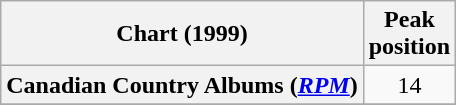<table class="wikitable sortable plainrowheaders" style="text-align:center">
<tr>
<th scope="col">Chart (1999)</th>
<th scope="col">Peak<br> position</th>
</tr>
<tr>
<th scope="row">Canadian Country Albums (<em><a href='#'>RPM</a></em>)</th>
<td>14</td>
</tr>
<tr>
</tr>
<tr>
</tr>
</table>
